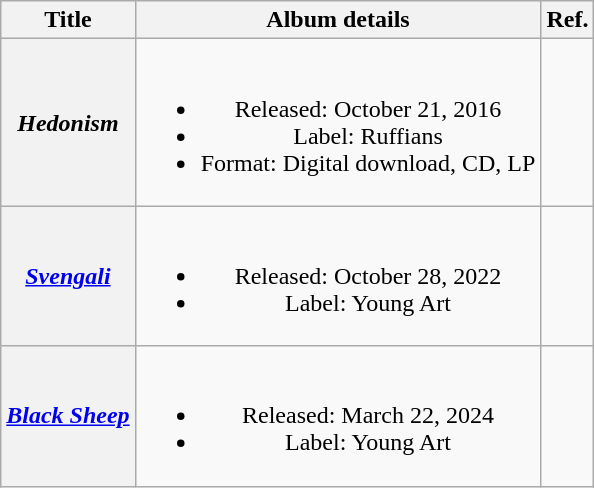<table class="wikitable plainrowheaders" style="text-align:center;">
<tr>
<th scope="col">Title</th>
<th scope="col">Album details</th>
<th scope="col">Ref.</th>
</tr>
<tr>
<th scope="row"><em>Hedonism</em></th>
<td><br><ul><li>Released: October 21, 2016</li><li>Label: Ruffians</li><li>Format: Digital download, CD, LP</li></ul></td>
</tr>
<tr>
<th scope="row"><a href='#'><em>Svengali</em></a></th>
<td><br><ul><li>Released: October 28, 2022</li><li>Label: Young Art</li></ul></td>
<td></td>
</tr>
<tr>
<th scope="row"><em><a href='#'>Black Sheep</a></em></th>
<td><br><ul><li>Released: March 22, 2024</li><li>Label: Young Art</li></ul></td>
<td></td>
</tr>
</table>
